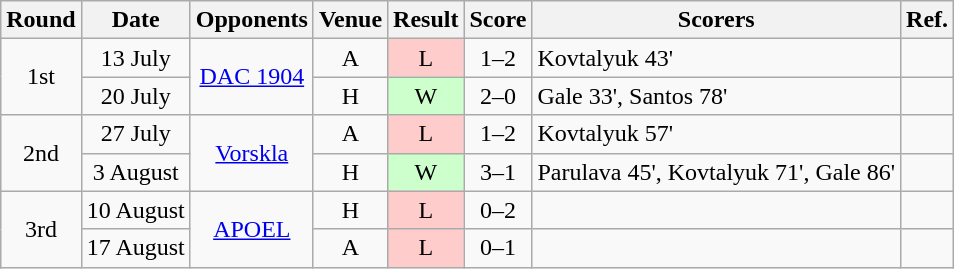<table class="wikitable sortable plainrowheaders" style="text-align:center;">
<tr>
<th scope=col>Round</th>
<th scope=col>Date</th>
<th scope=col>Opponents</th>
<th scope=col>Venue</th>
<th scope=col>Result</th>
<th scope=col>Score</th>
<th scope=col class=unsortable>Scorers</th>
<th scope=col>Ref.</th>
</tr>
<tr>
<td rowspan="2">1st</td>
<td>13 July</td>
<td rowspan="2"><a href='#'>DAC 1904</a></td>
<td>A</td>
<td style="background:#fcc;">L</td>
<td>1–2</td>
<td style="text-align:left;">Kovtalyuk 43'</td>
<td></td>
</tr>
<tr>
<td>20 July</td>
<td>H</td>
<td style="background:#cfc;">W</td>
<td>2–0</td>
<td style="text-align:left;">Gale 33', Santos 78'</td>
<td></td>
</tr>
<tr>
<td rowspan="2">2nd</td>
<td>27 July</td>
<td rowspan="2"><a href='#'>Vorskla</a></td>
<td>A</td>
<td style="background:#fcc;">L</td>
<td>1–2</td>
<td style="text-align:left;">Kovtalyuk 57'</td>
<td></td>
</tr>
<tr>
<td>3 August</td>
<td>H</td>
<td style="background:#cfc;">W</td>
<td>3–1</td>
<td style="text-align:left;">Parulava 45', Kovtalyuk 71', Gale 86'</td>
<td></td>
</tr>
<tr>
<td rowspan="2">3rd</td>
<td>10 August</td>
<td rowspan="2"><a href='#'>APOEL</a></td>
<td>H</td>
<td style="background:#fcc;">L</td>
<td>0–2</td>
<td></td>
<td></td>
</tr>
<tr>
<td>17 August</td>
<td>A</td>
<td style="background:#fcc;">L</td>
<td>0–1</td>
<td></td>
<td></td>
</tr>
</table>
